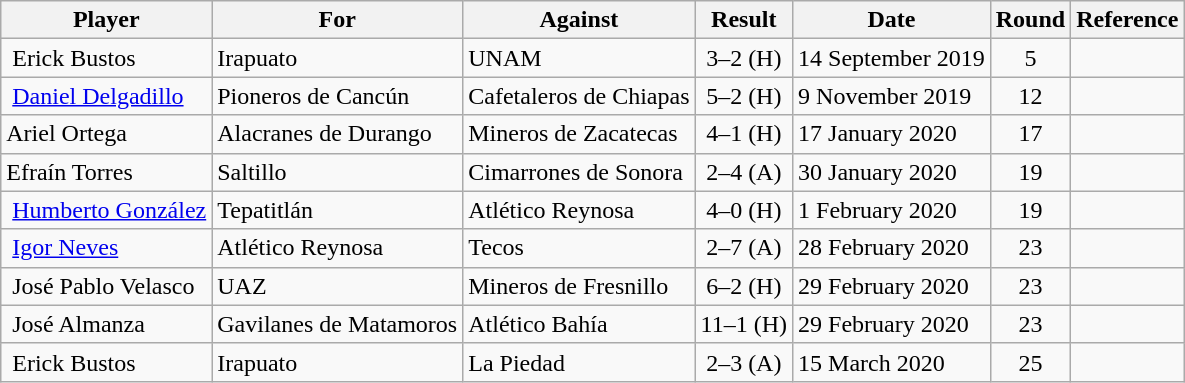<table class="wikitable sortable">
<tr>
<th>Player</th>
<th>For</th>
<th>Against</th>
<th>Result</th>
<th>Date</th>
<th>Round</th>
<th>Reference</th>
</tr>
<tr>
<td> Erick Bustos</td>
<td>Irapuato</td>
<td>UNAM</td>
<td align=center>3–2 (H)</td>
<td>14 September 2019</td>
<td align=center>5</td>
<td align=center></td>
</tr>
<tr>
<td> <a href='#'>Daniel Delgadillo</a></td>
<td>Pioneros de Cancún</td>
<td>Cafetaleros de Chiapas</td>
<td align=center>5–2 (H)</td>
<td>9 November 2019</td>
<td align=center>12</td>
<td align=center></td>
</tr>
<tr>
<td> Ariel Ortega</td>
<td>Alacranes de Durango</td>
<td>Mineros de Zacatecas</td>
<td align=center>4–1 (H)</td>
<td>17 January 2020</td>
<td align=center>17</td>
<td align=center></td>
</tr>
<tr>
<td> Efraín Torres</td>
<td>Saltillo</td>
<td>Cimarrones de Sonora</td>
<td align=center>2–4 (A)</td>
<td>30 January 2020</td>
<td align=center>19</td>
<td align=center></td>
</tr>
<tr>
<td> <a href='#'>Humberto González</a></td>
<td>Tepatitlán</td>
<td>Atlético Reynosa</td>
<td align=center>4–0 (H)</td>
<td>1 February 2020</td>
<td align=center>19</td>
<td align=center></td>
</tr>
<tr>
<td> <a href='#'>Igor Neves</a></td>
<td>Atlético Reynosa</td>
<td>Tecos</td>
<td align=center>2–7 (A)</td>
<td>28 February 2020</td>
<td align=center>23</td>
<td align=center></td>
</tr>
<tr>
<td> José Pablo Velasco</td>
<td>UAZ</td>
<td>Mineros de Fresnillo</td>
<td align=center>6–2 (H)</td>
<td>29 February 2020</td>
<td align=center>23</td>
<td align=center></td>
</tr>
<tr>
<td> José Almanza</td>
<td>Gavilanes de Matamoros</td>
<td>Atlético Bahía</td>
<td align=center>11–1 (H)</td>
<td>29 February 2020</td>
<td align=center>23</td>
<td align=center></td>
</tr>
<tr>
<td> Erick Bustos</td>
<td>Irapuato</td>
<td>La Piedad</td>
<td align=center>2–3 (A)</td>
<td>15 March 2020</td>
<td align=center>25</td>
<td align=center></td>
</tr>
</table>
